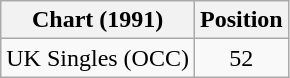<table class="wikitable">
<tr>
<th scope="col">Chart (1991)</th>
<th scope="col">Position</th>
</tr>
<tr>
<td>UK Singles (OCC)</td>
<td style="text-align:center;">52</td>
</tr>
</table>
